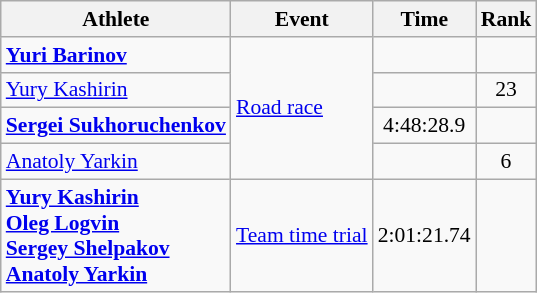<table class="wikitable" style="text-align:center;font-size:90%">
<tr>
<th>Athlete</th>
<th>Event</th>
<th>Time</th>
<th>Rank</th>
</tr>
<tr>
<td align=left><strong><a href='#'>Yuri Barinov</a></strong></td>
<td rowspan=4 align=left><a href='#'>Road race</a></td>
<td></td>
<td></td>
</tr>
<tr>
<td align=left><a href='#'>Yury Kashirin</a></td>
<td></td>
<td>23</td>
</tr>
<tr>
<td align=left><strong><a href='#'>Sergei Sukhoruchenkov</a></strong></td>
<td>4:48:28.9</td>
<td></td>
</tr>
<tr>
<td align=left><a href='#'>Anatoly Yarkin</a></td>
<td></td>
<td>6</td>
</tr>
<tr>
<td align=left><strong><a href='#'>Yury Kashirin</a><br><a href='#'>Oleg Logvin</a><br><a href='#'>Sergey Shelpakov</a><br><a href='#'>Anatoly Yarkin</a></strong></td>
<td align=left><a href='#'>Team time trial</a></td>
<td>2:01:21.74</td>
<td></td>
</tr>
</table>
